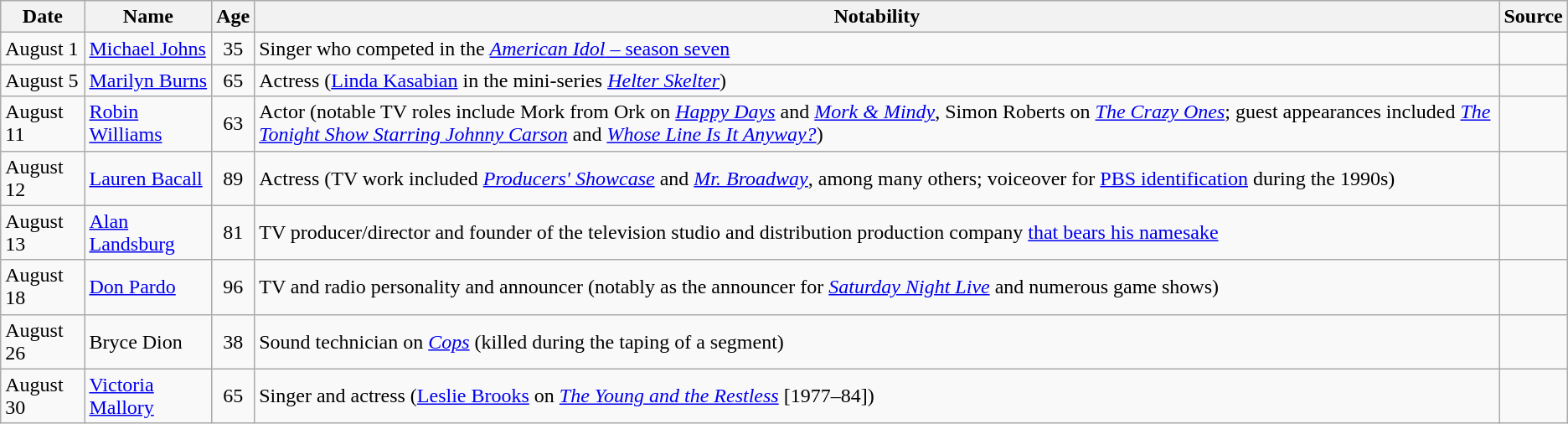<table class="wikitable sortable">
<tr ">
<th>Date</th>
<th>Name</th>
<th>Age</th>
<th class="unsortable">Notability</th>
<th class="unsortable">Source</th>
</tr>
<tr>
<td>August 1</td>
<td><a href='#'>Michael Johns</a></td>
<td style="text-align:center;">35</td>
<td>Singer who competed in the <a href='#'><em>American Idol</em> – season seven</a></td>
<td></td>
</tr>
<tr>
<td>August 5</td>
<td><a href='#'>Marilyn Burns</a></td>
<td style="text-align:center;">65</td>
<td>Actress (<a href='#'>Linda Kasabian</a> in the mini-series <em><a href='#'>Helter Skelter</a></em>)</td>
<td></td>
</tr>
<tr>
<td>August 11</td>
<td><a href='#'>Robin Williams</a></td>
<td style="text-align:center;">63</td>
<td>Actor (notable TV roles include Mork from Ork on <em><a href='#'>Happy Days</a></em> and <em><a href='#'>Mork & Mindy</a></em>, Simon Roberts on <em><a href='#'>The Crazy Ones</a></em>; guest appearances included <em><a href='#'>The Tonight Show Starring Johnny Carson</a></em> and <em><a href='#'>Whose Line Is It Anyway?</a></em>)</td>
<td></td>
</tr>
<tr>
<td>August 12</td>
<td><a href='#'>Lauren Bacall</a></td>
<td style="text-align:center;">89</td>
<td>Actress (TV work included <em><a href='#'>Producers' Showcase</a></em> and <em><a href='#'>Mr. Broadway</a></em>, among many others; voiceover for <a href='#'>PBS identification</a> during the 1990s)</td>
<td></td>
</tr>
<tr>
<td>August 13</td>
<td><a href='#'>Alan Landsburg</a></td>
<td style="text-align:center;">81</td>
<td>TV producer/director and founder of the television studio and distribution production company  <a href='#'>that bears his namesake</a></td>
<td></td>
</tr>
<tr>
<td>August 18</td>
<td><a href='#'>Don Pardo</a></td>
<td style="text-align:center;">96</td>
<td>TV and radio personality and announcer (notably as the announcer for <em><a href='#'>Saturday Night Live</a></em> and numerous game shows)</td>
<td></td>
</tr>
<tr>
<td>August 26</td>
<td>Bryce Dion</td>
<td style="text-align:center;">38</td>
<td>Sound technician on <em><a href='#'>Cops</a></em> (killed during the taping of a segment)</td>
<td></td>
</tr>
<tr>
<td>August 30</td>
<td><a href='#'>Victoria Mallory</a></td>
<td style="text-align:center;">65</td>
<td>Singer and actress (<a href='#'>Leslie Brooks</a> on <em><a href='#'>The Young and the Restless</a></em> [1977–84])</td>
<td></td>
</tr>
</table>
